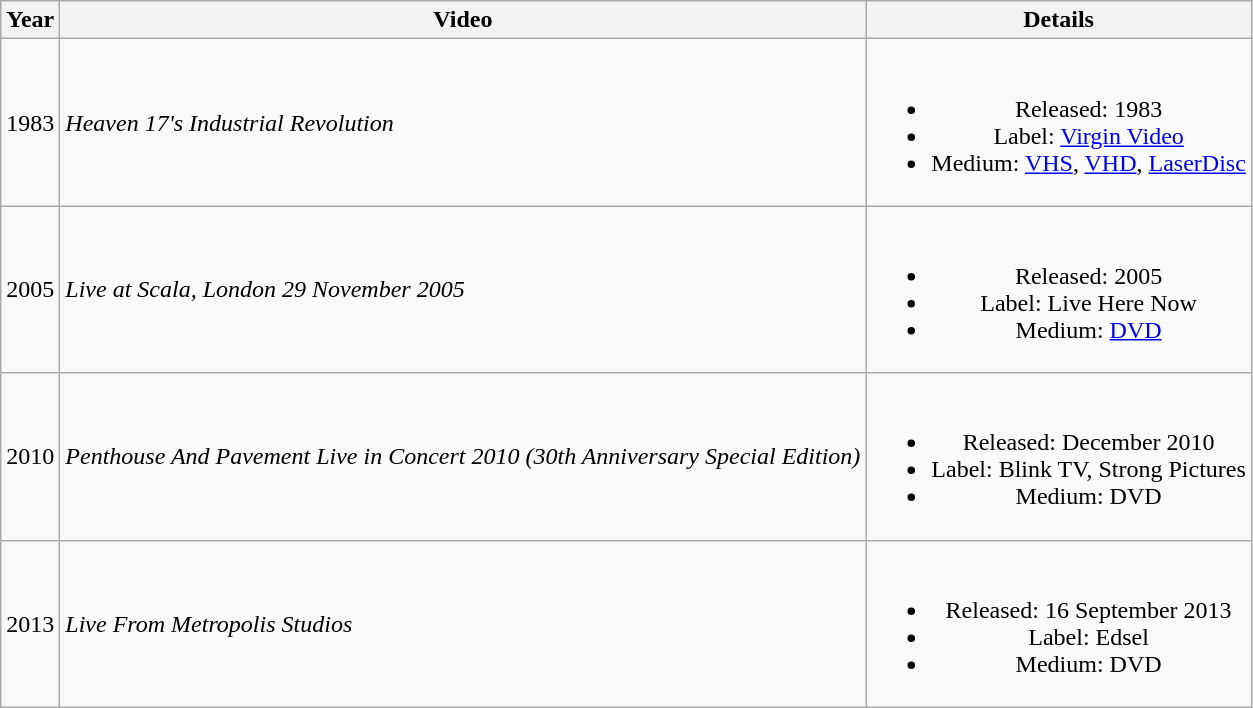<table class="wikitable">
<tr>
<th>Year</th>
<th>Video</th>
<th>Details</th>
</tr>
<tr>
<td style="text-align:center;">1983</td>
<td align="left"><em>Heaven 17's Industrial Revolution</em></td>
<td style="text-align:center;"><br><ul><li>Released: 1983</li><li>Label: <a href='#'>Virgin Video</a></li><li>Medium: <a href='#'>VHS</a>, <a href='#'>VHD</a>, <a href='#'>LaserDisc</a></li></ul></td>
</tr>
<tr>
<td style="text-align:center;">2005</td>
<td align="left"><em>Live at Scala, London 29 November 2005</em></td>
<td style="text-align:center;"><br><ul><li>Released: 2005</li><li>Label: Live Here Now</li><li>Medium: <a href='#'>DVD</a></li></ul></td>
</tr>
<tr>
<td style="text-align:center;">2010</td>
<td align="left"><em>Penthouse And Pavement Live in Concert 2010 (30th Anniversary Special Edition)</em></td>
<td style="text-align:center;"><br><ul><li>Released: December 2010</li><li>Label: Blink TV, Strong Pictures</li><li>Medium: DVD</li></ul></td>
</tr>
<tr>
<td style="text-align:center;">2013</td>
<td align="left"><em>Live From Metropolis Studios</em></td>
<td style="text-align:center;"><br><ul><li>Released: 16 September 2013</li><li>Label: Edsel</li><li>Medium: DVD</li></ul></td>
</tr>
</table>
